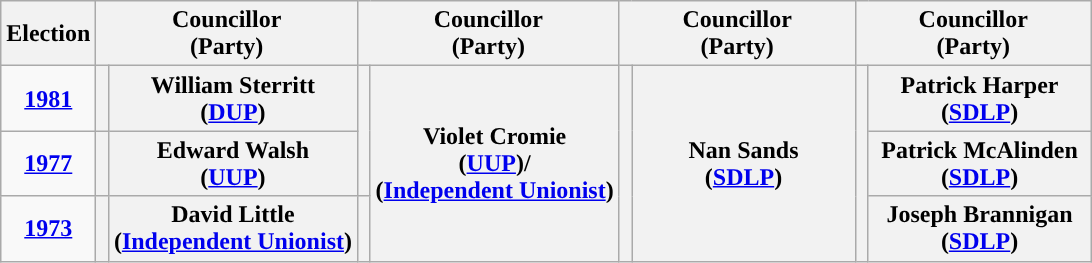<table class="wikitable" style="text-align:center">
<tr>
<th scope="col" width="50">Election</th>
<th scope="col" width="150" colspan = "2">Councillor<br> (Party)</th>
<th scope="col" width="150" colspan = "2">Councillor<br> (Party)</th>
<th scope="col" width="150" colspan = "2">Councillor<br> (Party)</th>
<th scope="col" width="150" colspan = "2">Councillor<br> (Party)</th>
</tr>
<tr>
<td><strong><a href='#'>1981</a></strong></td>
<th rowspan="1" width="1" style="background-color: "></th>
<th rowspan = "1">William Sterritt <br> (<a href='#'>DUP</a>)</th>
<th rowspan="2" width="1" style="background-color: "></th>
<th rowspan = "3">Violet Cromie <br> (<a href='#'>UUP</a>)/ <br> (<a href='#'>Independent Unionist</a>)</th>
<th rowspan="3" width="1" style="background-color: "></th>
<th rowspan = "3">Nan Sands <br> (<a href='#'>SDLP</a>)</th>
<th rowspan="3" width="1" style="background-color: "></th>
<th rowspan = "1">Patrick Harper <br> (<a href='#'>SDLP</a>)</th>
</tr>
<tr>
<td><strong><a href='#'>1977</a></strong></td>
<th rowspan="1" width="1" style="background-color: "></th>
<th rowspan = "1">Edward Walsh <br> (<a href='#'>UUP</a>)</th>
<th rowspan = "1">Patrick McAlinden <br> (<a href='#'>SDLP</a>)</th>
</tr>
<tr>
<td><strong><a href='#'>1973</a></strong></td>
<th rowspan="1" width="1" style="background-color: "></th>
<th rowspan = "1">David Little <br> (<a href='#'>Independent Unionist</a>)</th>
<th rowspan="1" width="1" style="background-color: "></th>
<th rowspan = "1">Joseph Brannigan <br> (<a href='#'>SDLP</a>)</th>
</tr>
</table>
